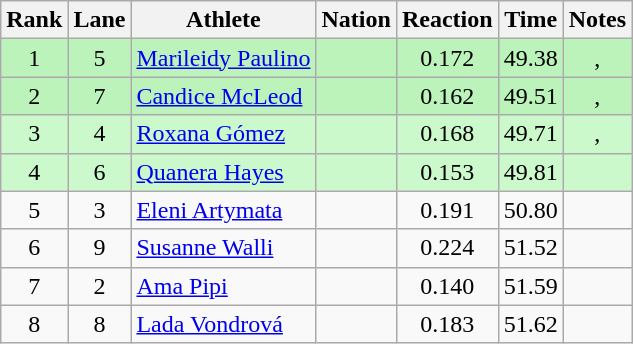<table class="wikitable sortable" style="text-align:center">
<tr>
<th>Rank</th>
<th>Lane</th>
<th>Athlete</th>
<th>Nation</th>
<th>Reaction</th>
<th>Time</th>
<th>Notes</th>
</tr>
<tr bgcolor="#bbf3bb">
<td>1</td>
<td>5</td>
<td align="left"><a href='#'>Marileidy Paulino</a></td>
<td align="left"></td>
<td>0.172</td>
<td>49.38</td>
<td>, </td>
</tr>
<tr bgcolor="#bbf3bb">
<td>2</td>
<td>7</td>
<td align="left"><a href='#'>Candice McLeod</a></td>
<td align="left"></td>
<td>0.162</td>
<td>49.51</td>
<td>, </td>
</tr>
<tr bgcolor="ccf9cc">
<td>3</td>
<td>4</td>
<td align="left"><a href='#'>Roxana Gómez</a></td>
<td align="left"></td>
<td>0.168</td>
<td>49.71</td>
<td>, </td>
</tr>
<tr bgcolor="ccf9cc">
<td>4</td>
<td>6</td>
<td align="left"><a href='#'>Quanera Hayes</a></td>
<td align="left"></td>
<td>0.153</td>
<td>49.81</td>
<td></td>
</tr>
<tr>
<td>5</td>
<td>3</td>
<td align="left"><a href='#'>Eleni Artymata</a></td>
<td align="left"></td>
<td>0.191</td>
<td>50.80</td>
<td></td>
</tr>
<tr>
<td>6</td>
<td>9</td>
<td align="left"><a href='#'>Susanne Walli</a></td>
<td align="left"></td>
<td>0.224</td>
<td>51.52</td>
<td></td>
</tr>
<tr>
<td>7</td>
<td>2</td>
<td align="left"><a href='#'>Ama Pipi</a></td>
<td align="left"></td>
<td>0.140</td>
<td>51.59</td>
<td></td>
</tr>
<tr>
<td>8</td>
<td>8</td>
<td align="left"><a href='#'>Lada Vondrová</a></td>
<td align="left"></td>
<td>0.183</td>
<td>51.62</td>
<td></td>
</tr>
</table>
